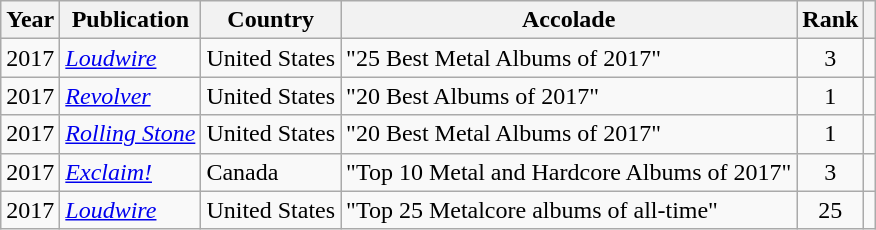<table class="wikitable sortable" style="margin:0em 1em 1em 0pt">
<tr>
<th>Year</th>
<th>Publication</th>
<th>Country</th>
<th>Accolade</th>
<th>Rank</th>
<th class=unsortable></th>
</tr>
<tr>
<td align=center>2017</td>
<td><em><a href='#'>Loudwire</a></em></td>
<td>United States</td>
<td>"25 Best Metal Albums of 2017"</td>
<td align=center>3</td>
<td></td>
</tr>
<tr>
<td align=center>2017</td>
<td><em><a href='#'>Revolver</a></em></td>
<td>United States</td>
<td>"20 Best Albums of 2017"</td>
<td align=center>1</td>
<td></td>
</tr>
<tr>
<td align=center>2017</td>
<td><em><a href='#'>Rolling Stone</a></em></td>
<td>United States</td>
<td>"20 Best Metal Albums of 2017"</td>
<td align=center>1</td>
<td></td>
</tr>
<tr>
<td align=center>2017</td>
<td><em><a href='#'>Exclaim!</a></em></td>
<td>Canada</td>
<td>"Top 10 Metal and Hardcore Albums of 2017"</td>
<td align=center>3</td>
<td></td>
</tr>
<tr>
<td align=center>2017</td>
<td><em><a href='#'>Loudwire</a></em></td>
<td>United States</td>
<td>"Top 25 Metalcore albums of all-time"</td>
<td align=center>25</td>
<td></td>
</tr>
</table>
